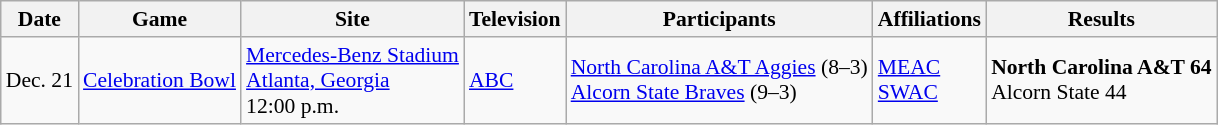<table class="wikitable" style="font-size:90%;">
<tr>
<th>Date</th>
<th>Game</th>
<th>Site</th>
<th>Television</th>
<th>Participants</th>
<th>Affiliations</th>
<th>Results</th>
</tr>
<tr>
<td>Dec. 21</td>
<td><a href='#'>Celebration Bowl</a></td>
<td><a href='#'>Mercedes-Benz Stadium</a><br><a href='#'>Atlanta, Georgia</a><br>12:00 p.m.</td>
<td><a href='#'>ABC</a></td>
<td><a href='#'>North Carolina A&T Aggies</a> (8–3)<br><a href='#'>Alcorn State Braves</a> (9–3)</td>
<td><a href='#'>MEAC</a><br><a href='#'>SWAC</a></td>
<td><strong>North Carolina A&T 64</strong><br>Alcorn State 44</td>
</tr>
</table>
